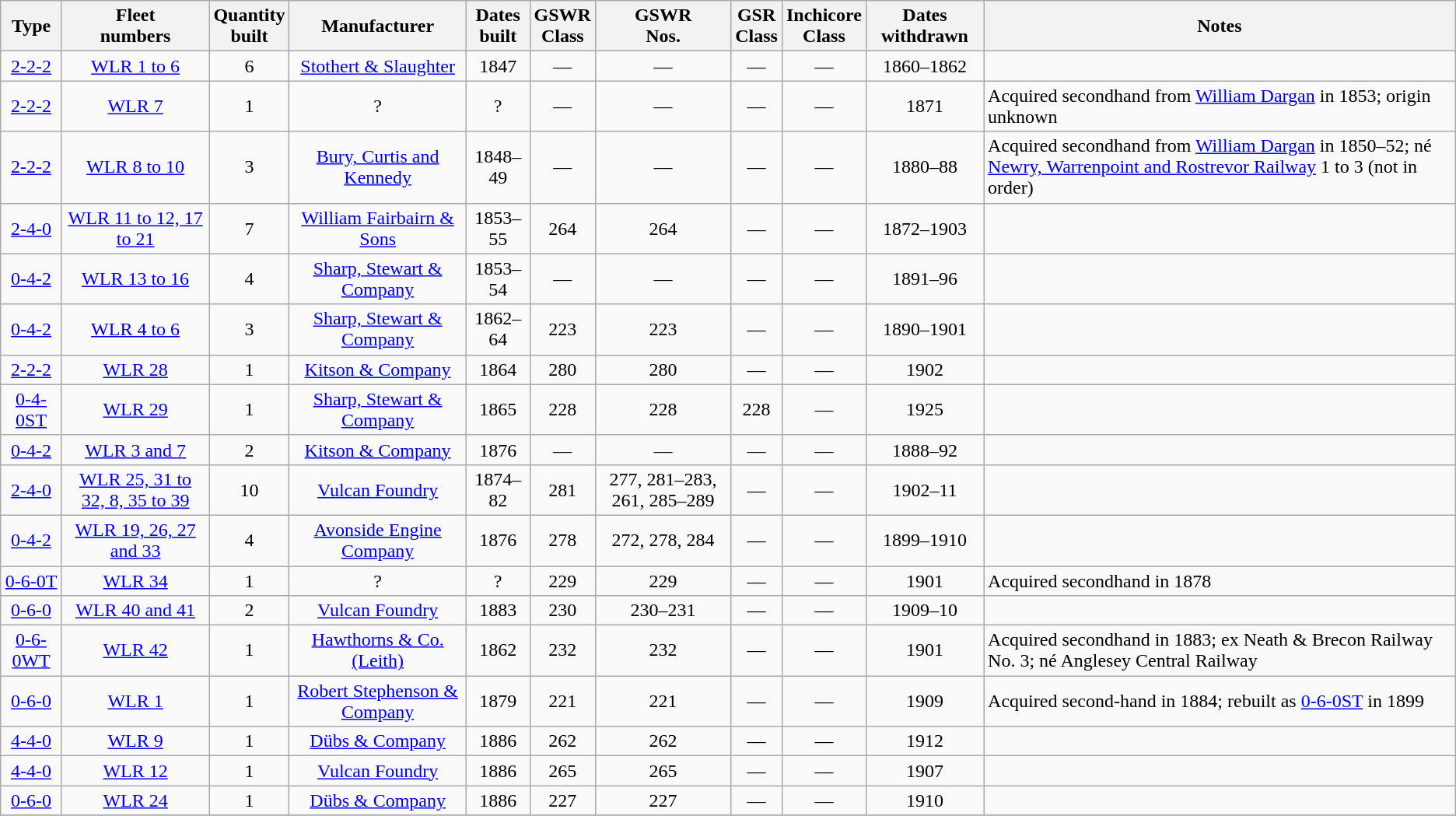<table class=wikitable style=text-align:center>
<tr>
<th>Type</th>
<th>Fleet<br>numbers</th>
<th>Quantity<br>built</th>
<th>Manufacturer</th>
<th>Dates<br>built</th>
<th>GSWR<br>Class</th>
<th>GSWR<br>Nos.</th>
<th>GSR<br>Class</th>
<th>Inchicore<br>Class</th>
<th>Dates withdrawn</th>
<th>Notes</th>
</tr>
<tr>
<td><a href='#'>2-2-2</a></td>
<td><a href='#'>WLR 1 to 6</a></td>
<td>6</td>
<td><a href='#'>Stothert & Slaughter</a></td>
<td>1847</td>
<td>—</td>
<td>—</td>
<td>—</td>
<td>—</td>
<td>1860–1862</td>
<td style=text-align:left></td>
</tr>
<tr>
<td><a href='#'>2-2-2</a></td>
<td><a href='#'>WLR 7</a></td>
<td>1</td>
<td>?</td>
<td>?</td>
<td>—</td>
<td>—</td>
<td>—</td>
<td>—</td>
<td>1871</td>
<td style=text-align:left>Acquired secondhand from <a href='#'>William Dargan</a> in 1853; origin unknown</td>
</tr>
<tr>
<td><a href='#'>2-2-2</a></td>
<td><a href='#'>WLR 8 to 10</a></td>
<td>3</td>
<td><a href='#'>Bury, Curtis and Kennedy</a></td>
<td>1848–49</td>
<td>—</td>
<td>—</td>
<td>—</td>
<td>—</td>
<td>1880–88</td>
<td style=text-align:left>Acquired secondhand from <a href='#'>William Dargan</a> in 1850–52; né <a href='#'>Newry, Warrenpoint and Rostrevor Railway</a> 1 to 3 (not in order)</td>
</tr>
<tr>
<td><a href='#'>2-4-0</a></td>
<td><a href='#'>WLR 11 to 12, 17 to 21</a></td>
<td>7</td>
<td><a href='#'>William Fairbairn & Sons</a></td>
<td>1853–55</td>
<td>264</td>
<td>264</td>
<td>—</td>
<td>—</td>
<td>1872–1903</td>
<td style=text-align:left></td>
</tr>
<tr>
<td><a href='#'>0-4-2</a></td>
<td><a href='#'>WLR 13 to 16</a></td>
<td>4</td>
<td><a href='#'>Sharp, Stewart & Company</a></td>
<td>1853–54</td>
<td>—</td>
<td>—</td>
<td>—</td>
<td>—</td>
<td>1891–96</td>
<td style=text-align:left></td>
</tr>
<tr>
<td><a href='#'>0-4-2</a></td>
<td><a href='#'>WLR 4 to 6</a></td>
<td>3</td>
<td><a href='#'>Sharp, Stewart & Company</a></td>
<td>1862–64</td>
<td>223</td>
<td>223</td>
<td>—</td>
<td>—</td>
<td>1890–1901</td>
<td style=text-align:left></td>
</tr>
<tr>
<td><a href='#'>2-2-2</a></td>
<td><a href='#'>WLR 28</a></td>
<td>1</td>
<td><a href='#'>Kitson & Company</a></td>
<td>1864</td>
<td>280</td>
<td>280</td>
<td>—</td>
<td>—</td>
<td>1902</td>
<td style=text-align:left></td>
</tr>
<tr>
<td><a href='#'>0-4-0ST</a></td>
<td><a href='#'>WLR 29</a></td>
<td>1</td>
<td><a href='#'>Sharp, Stewart & Company</a></td>
<td>1865</td>
<td>228</td>
<td>228</td>
<td>228</td>
<td>—</td>
<td>1925</td>
<td style=text-align:left></td>
</tr>
<tr>
<td><a href='#'>0-4-2</a></td>
<td><a href='#'>WLR 3 and 7</a></td>
<td>2</td>
<td><a href='#'>Kitson & Company</a></td>
<td>1876</td>
<td>—</td>
<td>—</td>
<td>—</td>
<td>—</td>
<td>1888–92</td>
<td style=text-align:left></td>
</tr>
<tr>
<td><a href='#'>2-4-0</a></td>
<td><a href='#'>WLR 25, 31 to 32, 8, 35 to 39</a></td>
<td>10</td>
<td><a href='#'>Vulcan Foundry</a></td>
<td>1874–82</td>
<td>281</td>
<td>277, 281–283, 261, 285–289</td>
<td>—</td>
<td>—</td>
<td>1902–11</td>
<td style=text-align:left></td>
</tr>
<tr>
<td><a href='#'>0-4-2</a></td>
<td><a href='#'>WLR 19, 26, 27 and 33</a></td>
<td>4</td>
<td><a href='#'>Avonside Engine Company</a></td>
<td>1876</td>
<td>278</td>
<td>272, 278, 284</td>
<td>—</td>
<td>—</td>
<td>1899–1910</td>
<td style=text-align:left></td>
</tr>
<tr>
<td><a href='#'>0-6-0T</a></td>
<td><a href='#'>WLR 34</a></td>
<td>1</td>
<td>?</td>
<td>?</td>
<td>229</td>
<td>229</td>
<td>—</td>
<td>—</td>
<td>1901</td>
<td style=text-align:left>Acquired secondhand in 1878</td>
</tr>
<tr>
<td><a href='#'>0-6-0</a></td>
<td><a href='#'>WLR 40 and 41</a></td>
<td>2</td>
<td><a href='#'>Vulcan Foundry</a></td>
<td>1883</td>
<td>230</td>
<td>230–231</td>
<td>—</td>
<td>—</td>
<td>1909–10</td>
<td style=text-align:left></td>
</tr>
<tr>
<td><a href='#'>0-6-0WT</a></td>
<td><a href='#'>WLR 42</a></td>
<td>1</td>
<td><a href='#'>Hawthorns & Co. (Leith)</a></td>
<td>1862</td>
<td>232</td>
<td>232</td>
<td>—</td>
<td>—</td>
<td>1901</td>
<td style=text-align:left>Acquired secondhand in 1883; ex Neath & Brecon Railway No. 3; né Anglesey Central Railway</td>
</tr>
<tr>
<td><a href='#'>0-6-0</a></td>
<td><a href='#'>WLR 1</a></td>
<td>1</td>
<td><a href='#'>Robert Stephenson & Company</a></td>
<td>1879</td>
<td>221</td>
<td>221</td>
<td>—</td>
<td>—</td>
<td>1909</td>
<td style=text-align:left>Acquired second-hand in 1884; rebuilt as <a href='#'>0-6-0ST</a> in 1899</td>
</tr>
<tr>
<td><a href='#'>4-4-0</a></td>
<td><a href='#'>WLR 9</a></td>
<td>1</td>
<td><a href='#'>Dübs & Company</a></td>
<td>1886</td>
<td>262</td>
<td>262</td>
<td>—</td>
<td>—</td>
<td>1912</td>
<td style=text-align:left></td>
</tr>
<tr>
<td><a href='#'>4-4-0</a></td>
<td><a href='#'>WLR 12</a></td>
<td>1</td>
<td><a href='#'>Vulcan Foundry</a></td>
<td>1886</td>
<td>265</td>
<td>265</td>
<td>—</td>
<td>—</td>
<td>1907</td>
<td style=text-align:left></td>
</tr>
<tr>
<td><a href='#'>0-6-0</a></td>
<td><a href='#'>WLR 24</a></td>
<td>1</td>
<td><a href='#'>Dübs & Company</a></td>
<td>1886</td>
<td>227</td>
<td>227</td>
<td>—</td>
<td>—</td>
<td>1910</td>
<td style=text-align:left></td>
</tr>
<tr>
</tr>
</table>
